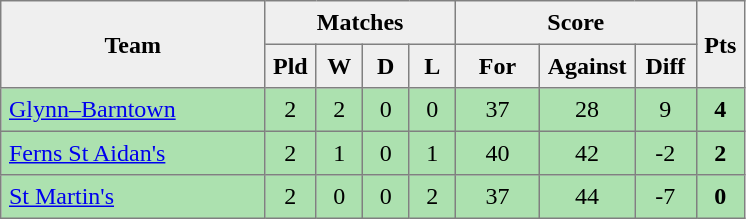<table style=border-collapse:collapse border=1 cellspacing=0 cellpadding=5>
<tr align=center bgcolor=#efefef>
<th rowspan=2 width=165>Team</th>
<th colspan=4>Matches</th>
<th colspan=3>Score</th>
<th rowspan=2width=20>Pts</th>
</tr>
<tr align=center bgcolor=#efefef>
<th width=20>Pld</th>
<th width=20>W</th>
<th width=20>D</th>
<th width=20>L</th>
<th width=45>For</th>
<th width=45>Against</th>
<th width=30>Diff</th>
</tr>
<tr align=center  style="background:#ACE1AF;">
<td style="text-align:left;"><a href='#'>Glynn–Barntown</a></td>
<td>2</td>
<td>2</td>
<td>0</td>
<td>0</td>
<td>37</td>
<td>28</td>
<td>9</td>
<td><strong>4</strong></td>
</tr>
<tr align=center  style="background:#ACE1AF;">
<td style="text-align:left;"><a href='#'>Ferns St Aidan's</a></td>
<td>2</td>
<td>1</td>
<td>0</td>
<td>1</td>
<td>40</td>
<td>42</td>
<td>-2</td>
<td><strong>2</strong></td>
</tr>
<tr align=center  style="background:#ACE1AF;">
<td style="text-align:left;"><a href='#'>St Martin's</a></td>
<td>2</td>
<td>0</td>
<td>0</td>
<td>2</td>
<td>37</td>
<td>44</td>
<td>-7</td>
<td><strong>0</strong></td>
</tr>
</table>
